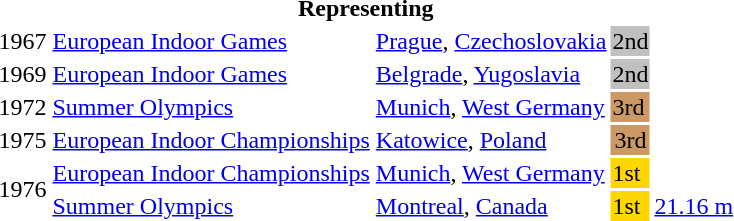<table>
<tr>
<th colspan="5">Representing </th>
</tr>
<tr>
<td>1967</td>
<td><a href='#'>European Indoor Games</a></td>
<td><a href='#'>Prague</a>, <a href='#'>Czechoslovakia</a></td>
<td bgcolor=silver>2nd</td>
<td></td>
</tr>
<tr>
<td>1969</td>
<td><a href='#'>European Indoor Games</a></td>
<td><a href='#'>Belgrade</a>, <a href='#'>Yugoslavia</a></td>
<td bgcolor=silver>2nd</td>
<td></td>
</tr>
<tr>
<td>1972</td>
<td><a href='#'>Summer Olympics</a></td>
<td><a href='#'>Munich</a>, <a href='#'>West Germany</a></td>
<td bgcolor="cc9966">3rd</td>
<td></td>
</tr>
<tr>
<td>1975</td>
<td><a href='#'>European Indoor Championships</a></td>
<td><a href='#'>Katowice</a>, <a href='#'>Poland</a></td>
<td bgcolor=cc9966 align="center">3rd</td>
<td></td>
</tr>
<tr>
<td rowspan=2>1976</td>
<td><a href='#'>European Indoor Championships</a></td>
<td><a href='#'>Munich</a>, <a href='#'>West Germany</a></td>
<td bgcolor=gold>1st</td>
<td></td>
</tr>
<tr>
<td><a href='#'>Summer Olympics</a></td>
<td><a href='#'>Montreal</a>, <a href='#'>Canada</a></td>
<td bgcolor="Gold">1st</td>
<td><a href='#'>21.16 m</a></td>
</tr>
</table>
